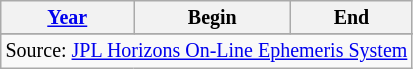<table class="wikitable" style="text-align: center; font-size:smaller;">
<tr>
<th><a href='#'>Year</a></th>
<th>Begin</th>
<th>End</th>
</tr>
<tr>
</tr>
<tr>
</tr>
<tr>
</tr>
<tr>
</tr>
<tr>
</tr>
<tr>
</tr>
<tr>
</tr>
<tr>
</tr>
<tr>
</tr>
<tr>
</tr>
<tr>
</tr>
<tr>
</tr>
<tr>
</tr>
<tr>
</tr>
<tr>
</tr>
<tr>
</tr>
<tr>
</tr>
<tr>
</tr>
<tr>
</tr>
<tr>
</tr>
<tr>
</tr>
<tr>
</tr>
<tr>
</tr>
<tr>
</tr>
<tr>
</tr>
<tr>
</tr>
<tr>
</tr>
<tr>
</tr>
<tr>
</tr>
<tr>
</tr>
<tr>
<td colspan=3>Source: <a href='#'>JPL Horizons On-Line Ephemeris System</a></td>
</tr>
</table>
